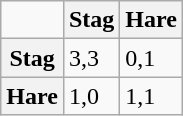<table class="wikitable defaultcenter">
<tr>
<td></td>
<th>Stag</th>
<th>Hare</th>
</tr>
<tr>
<th>Stag</th>
<td>3,3</td>
<td>0,1</td>
</tr>
<tr>
<th>Hare</th>
<td>1,0</td>
<td>1,1</td>
</tr>
</table>
